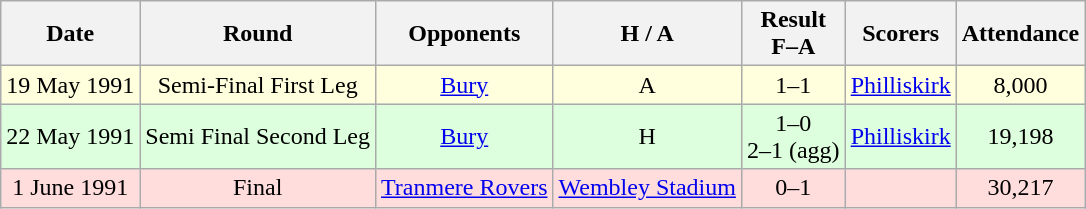<table class="wikitable" style="text-align:center">
<tr>
<th>Date</th>
<th>Round</th>
<th>Opponents</th>
<th>H / A</th>
<th>Result<br>F–A</th>
<th>Scorers</th>
<th>Attendance</th>
</tr>
<tr bgcolor="#ffffdd">
<td>19 May 1991</td>
<td>Semi-Final First Leg</td>
<td><a href='#'>Bury</a></td>
<td>A</td>
<td>1–1</td>
<td><a href='#'>Philliskirk</a></td>
<td>8,000</td>
</tr>
<tr bgcolor="#ddffdd">
<td>22 May 1991</td>
<td>Semi Final Second Leg</td>
<td><a href='#'>Bury</a></td>
<td>H</td>
<td>1–0<br>2–1 (agg)</td>
<td><a href='#'>Philliskirk</a></td>
<td>19,198</td>
</tr>
<tr bgcolor="#ffdddd">
<td>1 June 1991</td>
<td>Final</td>
<td><a href='#'>Tranmere Rovers</a></td>
<td><a href='#'>Wembley Stadium</a></td>
<td>0–1</td>
<td></td>
<td>30,217</td>
</tr>
</table>
